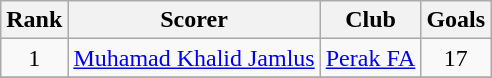<table class="wikitable" style="text-align:center">
<tr>
<th>Rank</th>
<th>Scorer</th>
<th>Club</th>
<th>Goals</th>
</tr>
<tr>
<td>1</td>
<td align="left"> <a href='#'>Muhamad Khalid Jamlus</a></td>
<td align="left"> <a href='#'>Perak FA</a></td>
<td>17</td>
</tr>
<tr>
</tr>
</table>
